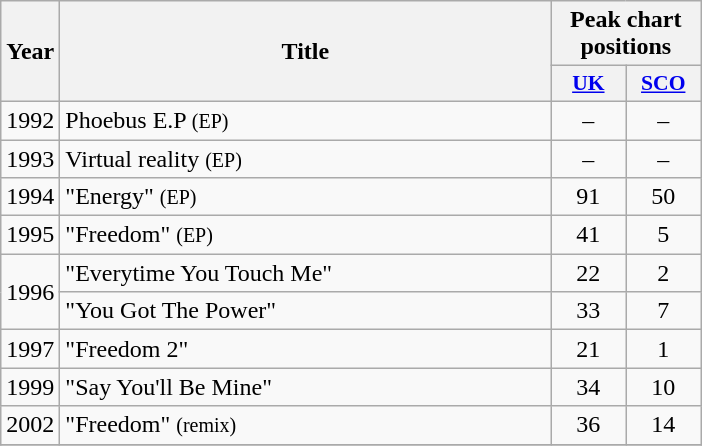<table class="wikitable">
<tr>
<th rowspan="2">Year</th>
<th rowspan="2" style="width:20em;">Title</th>
<th colspan="10">Peak chart positions</th>
</tr>
<tr>
<th style="width:3em;font-size:90%;"><a href='#'>UK</a><br></th>
<th style="width:3em;font-size:90%;"><a href='#'>SCO</a><br></th>
</tr>
<tr>
<td>1992</td>
<td>Phoebus E.P <small>(EP)</small></td>
<td align="center">–</td>
<td align="center">–</td>
</tr>
<tr>
<td>1993</td>
<td>Virtual reality <small>(EP)</small></td>
<td align="center">–</td>
<td align="center">–</td>
</tr>
<tr>
<td>1994</td>
<td>"Energy" <small>(EP)</small></td>
<td align="center">91</td>
<td align="center">50</td>
</tr>
<tr>
<td>1995</td>
<td>"Freedom" <small>(EP)</small></td>
<td align="center">41</td>
<td align="center">5</td>
</tr>
<tr>
<td rowspan="2">1996</td>
<td>"Everytime You Touch Me"</td>
<td align="center">22</td>
<td align="center">2</td>
</tr>
<tr>
<td>"You Got The Power"</td>
<td align="center">33</td>
<td align="center">7</td>
</tr>
<tr>
<td>1997</td>
<td>"Freedom 2"</td>
<td align="center">21</td>
<td align="center">1</td>
</tr>
<tr>
<td>1999</td>
<td>"Say You'll Be Mine"</td>
<td align="center">34</td>
<td align="center">10</td>
</tr>
<tr>
<td>2002</td>
<td>"Freedom" <small>(remix)</small></td>
<td align="center">36</td>
<td align="center">14</td>
</tr>
<tr>
</tr>
</table>
